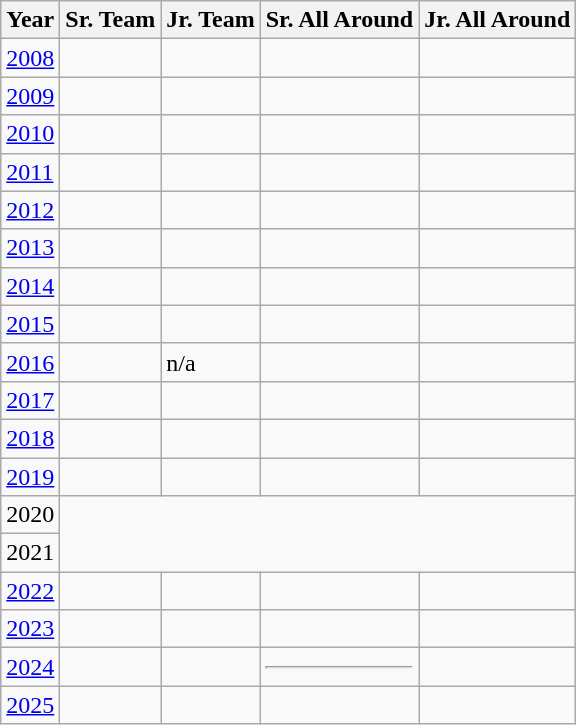<table class="wikitable">
<tr>
<th>Year</th>
<th>Sr. Team</th>
<th>Jr. Team</th>
<th>Sr. All Around</th>
<th>Jr. All Around</th>
</tr>
<tr>
<td><a href='#'>2008</a></td>
<td></td>
<td></td>
<td></td>
<td></td>
</tr>
<tr>
<td><a href='#'>2009</a></td>
<td></td>
<td></td>
<td></td>
<td></td>
</tr>
<tr>
<td><a href='#'>2010</a></td>
<td></td>
<td></td>
<td></td>
<td></td>
</tr>
<tr>
<td><a href='#'>2011</a></td>
<td></td>
<td></td>
<td></td>
<td></td>
</tr>
<tr>
<td><a href='#'>2012</a></td>
<td></td>
<td></td>
<td></td>
<td></td>
</tr>
<tr>
<td><a href='#'>2013</a></td>
<td></td>
<td></td>
<td></td>
<td></td>
</tr>
<tr>
<td><a href='#'>2014</a></td>
<td></td>
<td></td>
<td></td>
<td></td>
</tr>
<tr>
<td><a href='#'>2015</a></td>
<td></td>
<td></td>
<td></td>
<td></td>
</tr>
<tr>
<td><a href='#'>2016</a></td>
<td></td>
<td>n/a</td>
<td></td>
<td></td>
</tr>
<tr>
<td><a href='#'>2017</a></td>
<td></td>
<td></td>
<td></td>
<td></td>
</tr>
<tr>
<td><a href='#'>2018</a></td>
<td></td>
<td></td>
<td></td>
<td></td>
</tr>
<tr>
<td><a href='#'>2019</a></td>
<td></td>
<td></td>
<td></td>
<td></td>
</tr>
<tr>
<td>2020</td>
<td rowspan="2" colspan="4"></td>
</tr>
<tr>
<td>2021</td>
</tr>
<tr>
<td><a href='#'>2022</a></td>
<td></td>
<td></td>
<td></td>
<td></td>
</tr>
<tr>
<td><a href='#'>2023</a></td>
<td></td>
<td></td>
<td></td>
<td></td>
</tr>
<tr>
<td><a href='#'>2024</a></td>
<td></td>
<td></td>
<td><hr></td>
<td></td>
</tr>
<tr>
<td><a href='#'>2025</a></td>
<td></td>
<td></td>
<td></td>
<td></td>
</tr>
</table>
